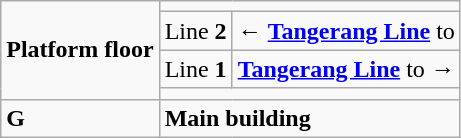<table class="wikitable">
<tr>
<td rowspan="4"><strong>Platform floor</strong></td>
<td colspan="2"></td>
</tr>
<tr>
<td>Line <strong>2</strong></td>
<td>←   <strong><a href='#'>Tangerang Line</a></strong> to </td>
</tr>
<tr>
<td>Line <strong>1</strong></td>
<td> <strong><a href='#'>Tangerang Line</a></strong> to   →</td>
</tr>
<tr>
<td colspan="2"></td>
</tr>
<tr>
<td><strong>G</strong></td>
<td colspan="2"><strong>Main building</strong></td>
</tr>
</table>
